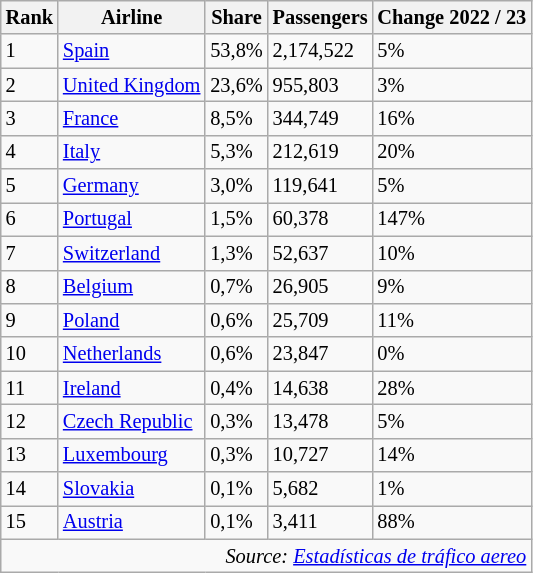<table class="wikitable" style="font-size: 85%; width:align">
<tr>
<th>Rank</th>
<th>Airline</th>
<th>Share</th>
<th>Passengers</th>
<th>Change 2022 / 23</th>
</tr>
<tr>
<td>1</td>
<td> <a href='#'>Spain</a></td>
<td>53,8%</td>
<td>2,174,522</td>
<td> 5%</td>
</tr>
<tr>
<td>2</td>
<td> <a href='#'>United Kingdom</a></td>
<td>23,6%</td>
<td>955,803</td>
<td> 3%</td>
</tr>
<tr>
<td>3</td>
<td> <a href='#'>France</a></td>
<td>8,5%</td>
<td>344,749</td>
<td> 16%</td>
</tr>
<tr>
<td>4</td>
<td> <a href='#'>Italy</a></td>
<td>5,3%</td>
<td>212,619</td>
<td> 20%</td>
</tr>
<tr>
<td>5</td>
<td> <a href='#'>Germany</a></td>
<td>3,0%</td>
<td>119,641</td>
<td> 5%</td>
</tr>
<tr>
<td>6</td>
<td> <a href='#'>Portugal</a></td>
<td>1,5%</td>
<td>60,378</td>
<td> 147%</td>
</tr>
<tr>
<td>7</td>
<td> <a href='#'>Switzerland</a></td>
<td>1,3%</td>
<td>52,637</td>
<td> 10%</td>
</tr>
<tr>
<td>8</td>
<td> <a href='#'>Belgium</a></td>
<td>0,7%</td>
<td>26,905</td>
<td> 9%</td>
</tr>
<tr>
<td>9</td>
<td> <a href='#'>Poland</a></td>
<td>0,6%</td>
<td>25,709</td>
<td> 11%</td>
</tr>
<tr>
<td>10</td>
<td> <a href='#'>Netherlands</a></td>
<td>0,6%</td>
<td>23,847</td>
<td> 0%</td>
</tr>
<tr>
<td>11</td>
<td> <a href='#'>Ireland</a></td>
<td>0,4%</td>
<td>14,638</td>
<td> 28%</td>
</tr>
<tr>
<td>12</td>
<td> <a href='#'>Czech Republic</a></td>
<td>0,3%</td>
<td>13,478</td>
<td> 5%</td>
</tr>
<tr>
<td>13</td>
<td> <a href='#'>Luxembourg</a></td>
<td>0,3%</td>
<td>10,727</td>
<td> 14%</td>
</tr>
<tr>
<td>14</td>
<td> <a href='#'>Slovakia</a></td>
<td>0,1%</td>
<td>5,682</td>
<td> 1%</td>
</tr>
<tr>
<td>15</td>
<td> <a href='#'>Austria</a></td>
<td>0,1%</td>
<td>3,411</td>
<td> 88%</td>
</tr>
<tr>
<td colspan="5" style="text-align:right;"><em>Source: <a href='#'>Estadísticas de tráfico aereo</a></em></td>
</tr>
</table>
